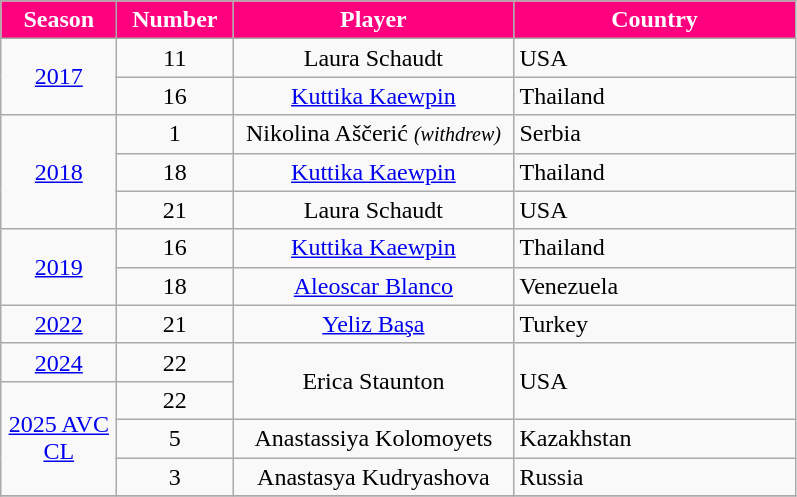<table class="wikitable">
<tr>
<th width=70px style="background: #FF007F; color: white; text-align: center">Season</th>
<th width=70px style="background: #FF007F; color: white">Number</th>
<th width=180px style="background: #FF007F; color: white">Player</th>
<th width=180px style="background: #FF007F; color: white">Country</th>
</tr>
<tr style="text-align:left;">
<td rowspan="2" style="text-align:center;"><a href='#'>2017</a></td>
<td align=center>11</td>
<td align=center>Laura Schaudt</td>
<td> USA</td>
</tr>
<tr style="text-align:left;">
<td align=center>16</td>
<td align=center><a href='#'>Kuttika Kaewpin</a></td>
<td> Thailand</td>
</tr>
<tr style="text-align:left;">
<td rowspan="3" style="text-align:center;"><a href='#'>2018</a></td>
<td align=center>1</td>
<td align=center>Nikolina Aščerić <small><em>(withdrew)</em></small></td>
<td> Serbia</td>
</tr>
<tr style="text-align:left;">
<td align=center>18</td>
<td align=center><a href='#'>Kuttika Kaewpin</a></td>
<td> Thailand</td>
</tr>
<tr style="text-align:left;">
<td align=center>21</td>
<td align=center>Laura Schaudt</td>
<td> USA</td>
</tr>
<tr style="text-align:left;">
<td rowspan="2" style="text-align:center;"><a href='#'>2019</a></td>
<td align=center>16</td>
<td align=center><a href='#'>Kuttika Kaewpin</a></td>
<td> Thailand</td>
</tr>
<tr>
<td align=center>18</td>
<td align=center><a href='#'>Aleoscar Blanco</a></td>
<td> Venezuela</td>
</tr>
<tr style="text-align:left;">
<td rowspan="1" style="text-align:center;"><a href='#'>2022</a></td>
<td align=center>21</td>
<td align=center><a href='#'>Yeliz Başa</a></td>
<td> Turkey</td>
</tr>
<tr style="text-align:left;">
<td rowspan="1" style="text-align:center;"><a href='#'>2024</a></td>
<td align=center>22</td>
<td rowspan="2" align=center>Erica Staunton </td>
<td rowspan="2"> USA</td>
</tr>
<tr style="text-align:left;">
<td rowspan="3" style="text-align:center;"><a href='#'>2025 AVC CL</a></td>
<td align=center>22</td>
</tr>
<tr style="text-align:left;">
<td align=center>5</td>
<td align=center>Anastassiya Kolomoyets </td>
<td> Kazakhstan</td>
</tr>
<tr style="text-align:left;">
<td align=center>3</td>
<td align=center>Anastasya Kudryashova </td>
<td> Russia</td>
</tr>
<tr>
</tr>
</table>
